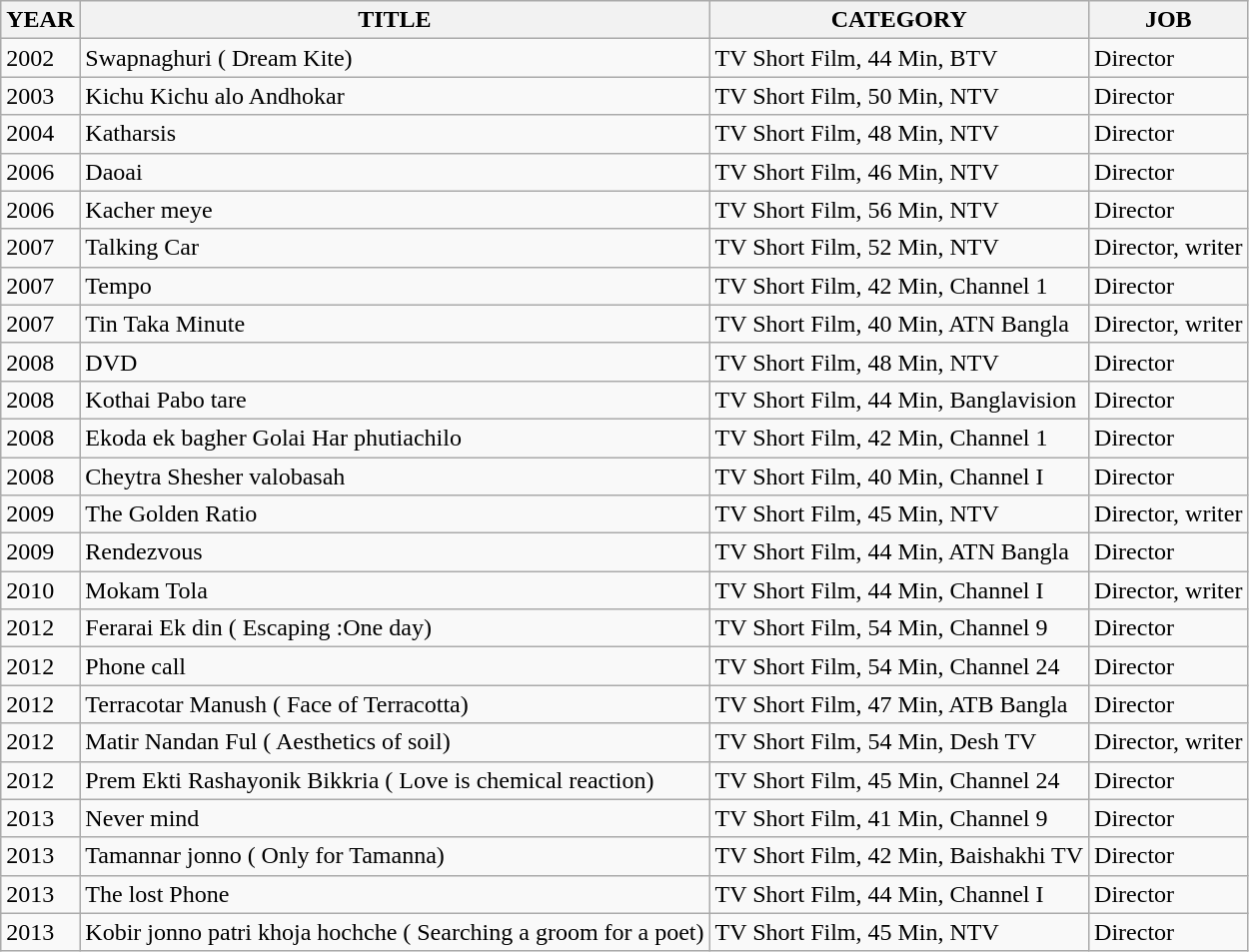<table class="wikitable">
<tr>
<th>YEAR</th>
<th>TITLE</th>
<th>CATEGORY</th>
<th>JOB</th>
</tr>
<tr>
<td>2002</td>
<td>Swapnaghuri ( Dream Kite)</td>
<td>TV Short Film, 44 Min, BTV</td>
<td>Director</td>
</tr>
<tr>
<td>2003</td>
<td>Kichu Kichu alo Andhokar</td>
<td>TV Short Film, 50 Min, NTV</td>
<td>Director</td>
</tr>
<tr>
<td>2004</td>
<td>Katharsis</td>
<td>TV Short Film, 48 Min, NTV</td>
<td>Director</td>
</tr>
<tr>
<td>2006</td>
<td>Daoai</td>
<td>TV Short Film, 46 Min, NTV</td>
<td>Director</td>
</tr>
<tr>
<td>2006</td>
<td>Kacher meye</td>
<td>TV Short Film, 56 Min, NTV</td>
<td>Director</td>
</tr>
<tr>
<td>2007</td>
<td>Talking Car</td>
<td>TV Short Film, 52 Min, NTV</td>
<td>Director, writer</td>
</tr>
<tr>
<td>2007</td>
<td>Tempo</td>
<td>TV Short Film, 42 Min, Channel 1</td>
<td>Director</td>
</tr>
<tr>
<td>2007</td>
<td>Tin Taka Minute</td>
<td>TV Short Film, 40 Min, ATN Bangla</td>
<td>Director, writer</td>
</tr>
<tr>
<td>2008</td>
<td>DVD</td>
<td>TV Short Film, 48 Min, NTV</td>
<td>Director</td>
</tr>
<tr>
<td>2008</td>
<td>Kothai Pabo tare</td>
<td>TV Short Film, 44 Min, Banglavision</td>
<td>Director</td>
</tr>
<tr>
<td>2008</td>
<td>Ekoda ek bagher Golai Har phutiachilo</td>
<td>TV Short Film, 42 Min, Channel 1</td>
<td>Director</td>
</tr>
<tr>
<td>2008</td>
<td>Cheytra Shesher valobasah</td>
<td>TV Short Film, 40 Min, Channel I</td>
<td>Director</td>
</tr>
<tr>
<td>2009</td>
<td>The Golden Ratio</td>
<td>TV Short Film, 45 Min, NTV</td>
<td>Director, writer</td>
</tr>
<tr>
<td>2009</td>
<td>Rendezvous</td>
<td>TV Short Film, 44 Min, ATN Bangla</td>
<td>Director</td>
</tr>
<tr>
<td>2010</td>
<td>Mokam Tola</td>
<td>TV Short Film, 44 Min, Channel I</td>
<td>Director, writer</td>
</tr>
<tr>
<td>2012</td>
<td>Ferarai Ek din ( Escaping :One day)</td>
<td>TV Short Film, 54 Min, Channel 9</td>
<td>Director</td>
</tr>
<tr>
<td>2012</td>
<td>Phone call</td>
<td>TV Short Film, 54 Min, Channel 24</td>
<td>Director</td>
</tr>
<tr>
<td>2012</td>
<td>Terracotar Manush ( Face of Terracotta)</td>
<td>TV Short Film, 47 Min, ATB Bangla</td>
<td>Director</td>
</tr>
<tr>
<td>2012</td>
<td>Matir Nandan Ful ( Aesthetics of soil)</td>
<td>TV Short Film, 54 Min, Desh TV</td>
<td>Director, writer</td>
</tr>
<tr>
<td>2012</td>
<td>Prem Ekti Rashayonik Bikkria ( Love is chemical reaction)</td>
<td>TV Short Film, 45 Min, Channel 24</td>
<td>Director</td>
</tr>
<tr>
<td>2013</td>
<td>Never mind</td>
<td>TV Short Film, 41 Min, Channel 9</td>
<td>Director</td>
</tr>
<tr>
<td>2013</td>
<td>Tamannar jonno ( Only for Tamanna)</td>
<td>TV Short Film, 42 Min, Baishakhi TV</td>
<td>Director</td>
</tr>
<tr>
<td>2013</td>
<td>The lost Phone</td>
<td>TV Short Film, 44 Min, Channel I</td>
<td>Director</td>
</tr>
<tr>
<td>2013</td>
<td>Kobir jonno patri khoja hochche ( Searching a groom for a poet)</td>
<td>TV Short Film, 45 Min, NTV</td>
<td>Director</td>
</tr>
</table>
